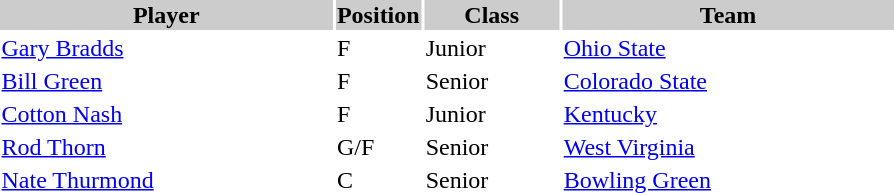<table style="width:600px" "border:'1' 'solid' 'gray'">
<tr>
<th style="background:#CCCCCC;width:40%">Player</th>
<th style="background:#CCCCCC;width:4%">Position</th>
<th style="background:#CCCCCC;width:16%">Class</th>
<th style="background:#CCCCCC;width:40%">Team</th>
</tr>
<tr>
<td><a href='#'>Gary Bradds</a></td>
<td>F</td>
<td>Junior</td>
<td><a href='#'>Ohio State</a></td>
</tr>
<tr>
<td><a href='#'>Bill Green</a></td>
<td>F</td>
<td>Senior</td>
<td><a href='#'>Colorado State</a></td>
</tr>
<tr>
<td><a href='#'>Cotton Nash</a></td>
<td>F</td>
<td>Junior</td>
<td><a href='#'>Kentucky</a></td>
</tr>
<tr>
<td><a href='#'>Rod Thorn</a></td>
<td>G/F</td>
<td>Senior</td>
<td><a href='#'>West Virginia</a></td>
</tr>
<tr>
<td><a href='#'>Nate Thurmond</a></td>
<td>C</td>
<td>Senior</td>
<td><a href='#'>Bowling Green</a></td>
</tr>
</table>
